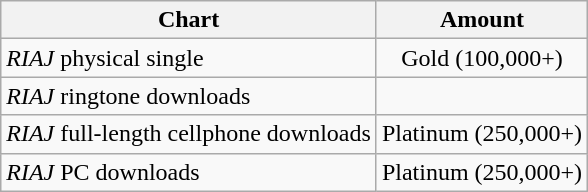<table class="wikitable" style="text-align:center;">
<tr>
<th>Chart</th>
<th>Amount</th>
</tr>
<tr>
<td align="left"><em>RIAJ</em> physical single</td>
<td>Gold (100,000+)</td>
</tr>
<tr>
<td align="left"><em>RIAJ</em> ringtone downloads</td>
<td></td>
</tr>
<tr>
<td align="left"><em>RIAJ</em> full-length cellphone downloads</td>
<td>Platinum (250,000+)</td>
</tr>
<tr>
<td align="left"><em>RIAJ</em> PC downloads</td>
<td>Platinum (250,000+)</td>
</tr>
</table>
